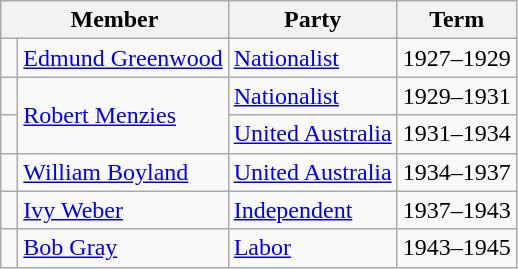<table class="wikitable">
<tr>
<th colspan="2">Member</th>
<th>Party</th>
<th>Term</th>
</tr>
<tr>
<td> </td>
<td><a href='#'>Edmund Greenwood</a></td>
<td><a href='#'>Nationalist</a></td>
<td>1927–1929</td>
</tr>
<tr>
<td> </td>
<td rowspan="2"><a href='#'>Robert Menzies</a></td>
<td><a href='#'>Nationalist</a></td>
<td>1929–1931</td>
</tr>
<tr>
<td> </td>
<td><a href='#'>United Australia</a></td>
<td>1931–1934</td>
</tr>
<tr>
<td> </td>
<td><a href='#'>William Boyland</a></td>
<td><a href='#'>United Australia</a></td>
<td>1934–1937</td>
</tr>
<tr>
<td> </td>
<td><a href='#'>Ivy Weber</a></td>
<td><a href='#'>Independent</a></td>
<td>1937–1943</td>
</tr>
<tr>
<td> </td>
<td><a href='#'>Bob Gray</a></td>
<td><a href='#'>Labor</a></td>
<td>1943–1945</td>
</tr>
</table>
